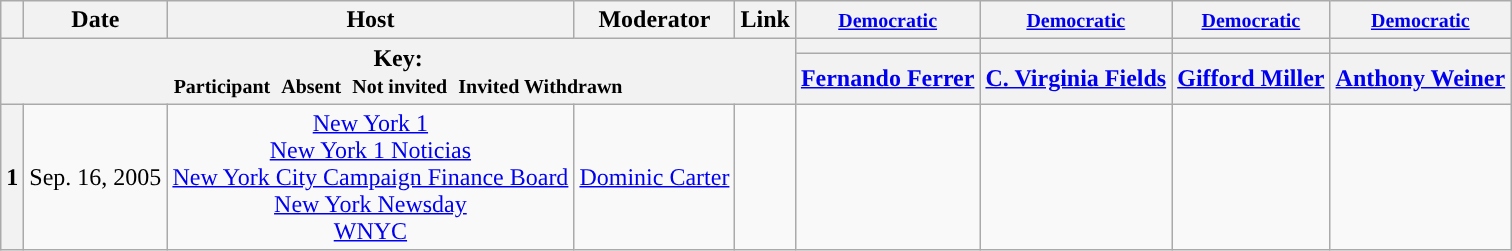<table class="wikitable" style="text-align:center;">
<tr>
<th scope="col"></th>
<th scope="col">Date</th>
<th scope="col">Host</th>
<th scope="col">Moderator</th>
<th scope="col">Link</th>
<th scope="col"><small><a href='#'>Democratic</a></small></th>
<th scope="col"><small><a href='#'>Democratic</a></small></th>
<th scope="col"><small><a href='#'>Democratic</a></small></th>
<th scope="col"><small><a href='#'>Democratic</a></small></th>
</tr>
<tr>
<th colspan="5" rowspan="2">Key:<br> <small>Participant </small>  <small>Absent </small>  <small>Not invited </small>  <small>Invited  Withdrawn</small></th>
<th scope="col" style="background:"></th>
<th scope="col" style="background:"></th>
<th scope="col" style="background:"></th>
<th scope="col" style="background:"></th>
</tr>
<tr>
<th scope="col"><a href='#'>Fernando Ferrer</a></th>
<th scope="col"><a href='#'>C. Virginia Fields</a></th>
<th scope="col"><a href='#'>Gifford Miller</a></th>
<th scope="col"><a href='#'>Anthony Weiner</a></th>
</tr>
<tr>
<th>1</th>
<td style="white-space:nowrap;">Sep. 16, 2005</td>
<td style="white-space:nowrap;"><a href='#'>New York 1</a><br><a href='#'>New York 1 Noticias</a><br><a href='#'>New York City Campaign Finance Board</a><br><a href='#'>New York Newsday</a><br><a href='#'>WNYC</a></td>
<td style="white-space:nowrap;"><a href='#'>Dominic Carter</a></td>
<td style="white-space:nowrap;"></td>
<td></td>
<td></td>
<td></td>
<td></td>
</tr>
</table>
